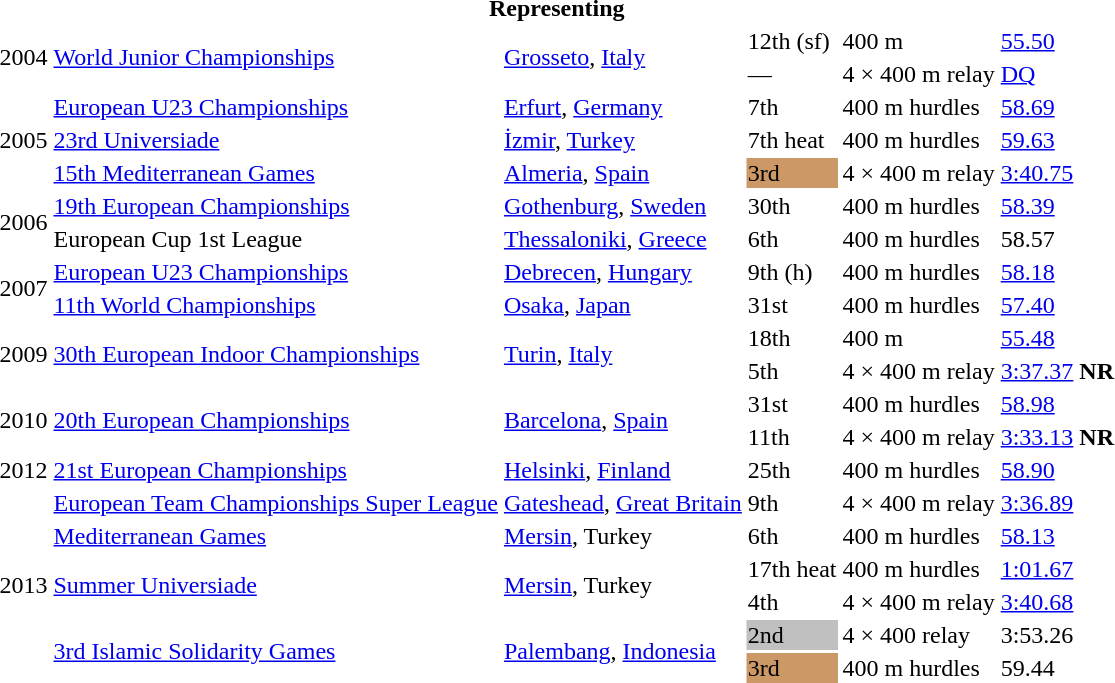<table>
<tr>
<th colspan="6">Representing </th>
</tr>
<tr>
<td rowspan=2>2004</td>
<td rowspan=2><a href='#'>World Junior Championships</a></td>
<td rowspan=2><a href='#'>Grosseto</a>, <a href='#'>Italy</a></td>
<td>12th (sf)</td>
<td>400 m</td>
<td><a href='#'>55.50</a></td>
</tr>
<tr>
<td>—</td>
<td>4 × 400 m relay</td>
<td><a href='#'>DQ</a></td>
</tr>
<tr>
<td rowspan=3>2005</td>
<td><a href='#'>European U23 Championships</a></td>
<td><a href='#'>Erfurt</a>, <a href='#'>Germany</a></td>
<td>7th</td>
<td>400 m hurdles</td>
<td><a href='#'>58.69</a></td>
</tr>
<tr>
<td><a href='#'>23rd Universiade</a></td>
<td><a href='#'>İzmir</a>, <a href='#'>Turkey</a></td>
<td>7th heat</td>
<td>400 m hurdles</td>
<td><a href='#'>59.63</a></td>
</tr>
<tr>
<td><a href='#'>15th Mediterranean Games</a></td>
<td><a href='#'>Almeria</a>, <a href='#'>Spain</a></td>
<td bgcolor=cc9966>3rd</td>
<td>4 × 400 m relay</td>
<td><a href='#'>3:40.75</a></td>
</tr>
<tr>
<td rowspan=2>2006</td>
<td><a href='#'>19th European Championships</a></td>
<td><a href='#'>Gothenburg</a>, <a href='#'>Sweden</a></td>
<td>30th</td>
<td>400 m hurdles</td>
<td><a href='#'>58.39</a></td>
</tr>
<tr>
<td>European Cup 1st League</td>
<td><a href='#'>Thessaloniki</a>, <a href='#'>Greece</a></td>
<td>6th</td>
<td>400 m hurdles</td>
<td>58.57</td>
</tr>
<tr>
<td rowspan=2>2007</td>
<td><a href='#'>European U23 Championships</a></td>
<td><a href='#'>Debrecen</a>, <a href='#'>Hungary</a></td>
<td>9th (h)</td>
<td>400 m hurdles</td>
<td><a href='#'>58.18</a></td>
</tr>
<tr>
<td><a href='#'>11th World Championships</a></td>
<td><a href='#'>Osaka</a>, <a href='#'>Japan</a></td>
<td>31st</td>
<td>400 m hurdles</td>
<td><a href='#'>57.40</a></td>
</tr>
<tr>
<td rowspan=2>2009</td>
<td rowspan=2><a href='#'>30th European Indoor Championships</a></td>
<td rowspan=2><a href='#'>Turin</a>, <a href='#'>Italy</a></td>
<td>18th</td>
<td>400 m</td>
<td><a href='#'>55.48</a></td>
</tr>
<tr>
<td>5th</td>
<td>4 × 400 m relay</td>
<td><a href='#'>3:37.37</a> <strong>NR</strong></td>
</tr>
<tr>
<td rowspan=2>2010</td>
<td rowspan=2><a href='#'>20th European Championships</a></td>
<td rowspan=2><a href='#'>Barcelona</a>, <a href='#'>Spain</a></td>
<td>31st</td>
<td>400 m hurdles</td>
<td><a href='#'>58.98</a></td>
</tr>
<tr>
<td>11th</td>
<td>4 × 400 m relay</td>
<td><a href='#'>3:33.13</a> <strong>NR</strong></td>
</tr>
<tr>
<td>2012</td>
<td><a href='#'>21st European Championships</a></td>
<td><a href='#'>Helsinki</a>, <a href='#'>Finland</a></td>
<td>25th</td>
<td>400 m hurdles</td>
<td><a href='#'>58.90</a></td>
</tr>
<tr>
<td rowspan=6>2013</td>
<td><a href='#'>European Team Championships Super League</a></td>
<td><a href='#'>Gateshead</a>, <a href='#'>Great Britain</a></td>
<td>9th</td>
<td>4 × 400 m relay</td>
<td><a href='#'>3:36.89</a></td>
</tr>
<tr>
<td><a href='#'>Mediterranean Games</a></td>
<td><a href='#'>Mersin</a>, Turkey</td>
<td>6th</td>
<td>400 m hurdles</td>
<td><a href='#'>58.13</a></td>
</tr>
<tr>
<td rowspan=2><a href='#'>Summer Universiade</a></td>
<td rowspan=2><a href='#'>Mersin</a>, Turkey</td>
<td>17th heat</td>
<td>400 m hurdles</td>
<td><a href='#'>1:01.67</a></td>
</tr>
<tr>
<td>4th</td>
<td>4 × 400 m relay</td>
<td><a href='#'>3:40.68</a></td>
</tr>
<tr>
<td rowspan=2><a href='#'>3rd Islamic Solidarity Games</a></td>
<td rowspan=2><a href='#'>Palembang</a>, <a href='#'>Indonesia</a></td>
<td bgcolor=silver>2nd</td>
<td>4 × 400 relay</td>
<td>3:53.26</td>
</tr>
<tr>
<td bgcolor=cc9966>3rd</td>
<td>400 m hurdles</td>
<td>59.44</td>
</tr>
</table>
